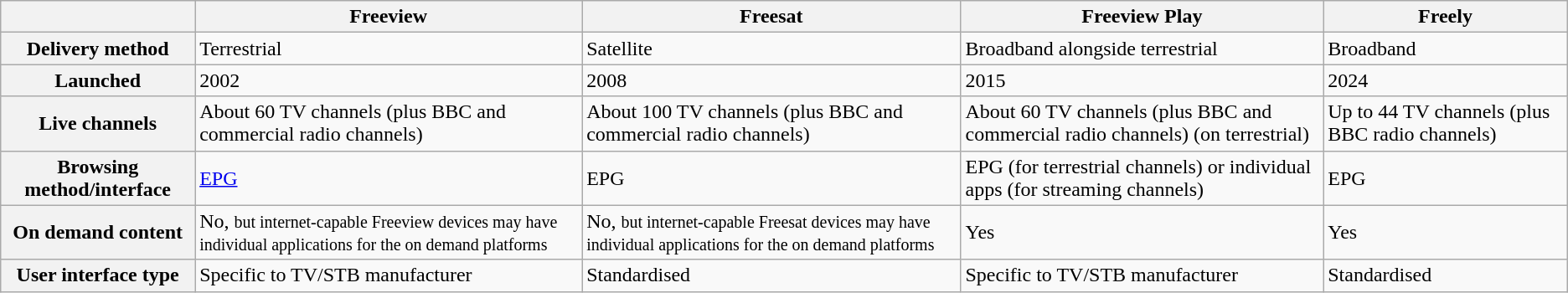<table class="wikitable">
<tr>
<th></th>
<th>Freeview</th>
<th>Freesat</th>
<th>Freeview Play</th>
<th>Freely</th>
</tr>
<tr>
<th>Delivery method</th>
<td>Terrestrial</td>
<td>Satellite</td>
<td>Broadband alongside terrestrial</td>
<td>Broadband</td>
</tr>
<tr>
<th>Launched</th>
<td>2002</td>
<td>2008</td>
<td>2015</td>
<td>2024</td>
</tr>
<tr>
<th>Live channels</th>
<td>About 60 TV channels (plus BBC and commercial radio channels)</td>
<td>About 100 TV channels (plus BBC and commercial radio channels)</td>
<td>About 60 TV channels (plus BBC and commercial radio channels) (on terrestrial)</td>
<td>Up to 44 TV channels (plus BBC radio channels)</td>
</tr>
<tr>
<th>Browsing method/interface</th>
<td><a href='#'>EPG</a></td>
<td>EPG</td>
<td>EPG (for terrestrial channels) or individual apps (for streaming channels)</td>
<td>EPG</td>
</tr>
<tr>
<th>On demand content</th>
<td>No, <small>but internet-capable Freeview devices may have individual applications for the on demand platforms</small></td>
<td>No, <small>but internet-capable Freesat devices may have individual applications for the on demand platforms</small></td>
<td>Yes</td>
<td>Yes</td>
</tr>
<tr>
<th>User interface type</th>
<td>Specific to TV/STB manufacturer</td>
<td>Standardised</td>
<td>Specific to TV/STB manufacturer</td>
<td>Standardised</td>
</tr>
</table>
